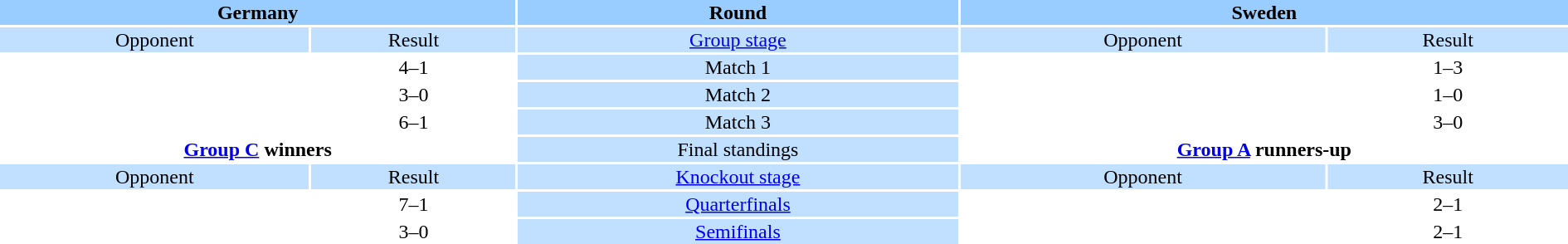<table style="width:100%; text-align:center;">
<tr style="vertical-align:top; background:#9cf;">
<th colspan=2 style="width:1*">Germany</th>
<th>Round</th>
<th colspan=2 style="width:1*">Sweden</th>
</tr>
<tr style="vertical-align:top; background:#c1e0ff;">
<td>Opponent</td>
<td>Result</td>
<td><a href='#'>Group stage</a></td>
<td>Opponent</td>
<td>Result</td>
</tr>
<tr>
<td align=left></td>
<td>4–1</td>
<td style="background:#c1e0ff;">Match 1</td>
<td align=left></td>
<td>1–3</td>
</tr>
<tr>
<td align=left></td>
<td>3–0</td>
<td style="background:#c1e0ff;">Match 2</td>
<td align=left></td>
<td>1–0</td>
</tr>
<tr>
<td align=left></td>
<td>6–1</td>
<td style="background:#c1e0ff;">Match 3</td>
<td align=left></td>
<td>3–0</td>
</tr>
<tr>
<td colspan="2" style="text-align:center;"><strong><a href='#'>Group C</a> winners</strong><br><div></div></td>
<td style="background:#c1e0ff;">Final standings</td>
<td colspan="2" style="text-align:center;"><strong><a href='#'>Group A</a> runners-up</strong><br><div></div></td>
</tr>
<tr style="vertical-align:top; background:#c1e0ff;">
<td>Opponent</td>
<td>Result</td>
<td><a href='#'>Knockout stage</a></td>
<td>Opponent</td>
<td>Result</td>
</tr>
<tr>
<td align=left></td>
<td>7–1</td>
<td style="background:#c1e0ff;"><a href='#'>Quarterfinals</a></td>
<td align=left></td>
<td>2–1</td>
</tr>
<tr>
<td align=left></td>
<td>3–0</td>
<td style="background:#c1e0ff;"><a href='#'>Semifinals</a></td>
<td align=left></td>
<td>2–1</td>
</tr>
</table>
